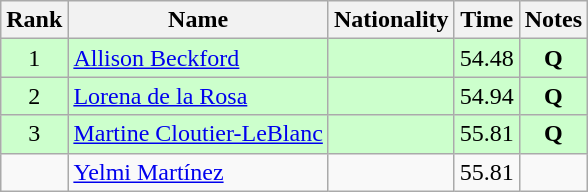<table class="wikitable sortable" style="text-align:center">
<tr>
<th>Rank</th>
<th>Name</th>
<th>Nationality</th>
<th>Time</th>
<th>Notes</th>
</tr>
<tr bgcolor=ccffcc>
<td align=center>1</td>
<td align=left><a href='#'>Allison Beckford</a></td>
<td align=left></td>
<td>54.48</td>
<td><strong>Q</strong></td>
</tr>
<tr bgcolor=ccffcc>
<td align=center>2</td>
<td align=left><a href='#'>Lorena de la Rosa</a></td>
<td align=left></td>
<td>54.94</td>
<td><strong>Q</strong></td>
</tr>
<tr bgcolor=ccffcc>
<td align=center>3</td>
<td align=left><a href='#'>Martine Cloutier-LeBlanc</a></td>
<td align=left></td>
<td>55.81</td>
<td><strong>Q</strong></td>
</tr>
<tr>
<td align=center></td>
<td align=left><a href='#'>Yelmi Martínez</a></td>
<td align=left></td>
<td>55.81</td>
<td></td>
</tr>
</table>
